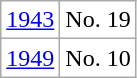<table class="wikitable" style="text-align:center; background:white;">
<tr>
<td><a href='#'>1943</a></td>
<td>No. 19</td>
</tr>
<tr>
<td><a href='#'>1949</a></td>
<td>No. 10</td>
</tr>
</table>
